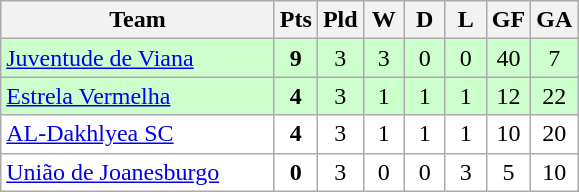<table class="wikitable" style="text-align: center;">
<tr>
<th width="175">Team</th>
<th width="20">Pts</th>
<th width="20">Pld</th>
<th width="20">W</th>
<th width="20">D</th>
<th width="20">L</th>
<th width="20">GF</th>
<th width="20">GA</th>
</tr>
<tr bgcolor="#ccffcc">
<td align="left"> <a href='#'>Juventude de Viana</a></td>
<td><strong>9</strong></td>
<td>3</td>
<td>3</td>
<td>0</td>
<td>0</td>
<td>40</td>
<td>7</td>
</tr>
<tr bgcolor="#ccffcc">
<td align="left"> <a href='#'>Estrela Vermelha</a></td>
<td><strong>4</strong></td>
<td>3</td>
<td>1</td>
<td>1</td>
<td>1</td>
<td>12</td>
<td>22</td>
</tr>
<tr bgcolor=ffffff>
<td align="left"> <a href='#'>AL-Dakhlyea SC</a></td>
<td><strong>4</strong></td>
<td>3</td>
<td>1</td>
<td>1</td>
<td>1</td>
<td>10</td>
<td>20</td>
</tr>
<tr bgcolor=ffffff>
<td align="left"> <a href='#'>União de Joanesburgo</a></td>
<td><strong>0</strong></td>
<td>3</td>
<td>0</td>
<td>0</td>
<td>3</td>
<td>5</td>
<td>10</td>
</tr>
</table>
